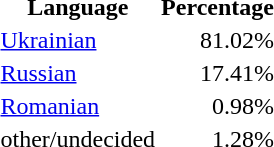<table class="standard">
<tr>
<th>Language</th>
<th>Percentage</th>
</tr>
<tr>
<td><a href='#'>Ukrainian</a></td>
<td align="right">81.02%</td>
</tr>
<tr>
<td><a href='#'>Russian</a></td>
<td align="right">17.41%</td>
</tr>
<tr>
<td><a href='#'>Romanian</a></td>
<td align="right">0.98%</td>
</tr>
<tr>
<td>other/undecided</td>
<td align="right">1.28%</td>
<td></td>
</tr>
</table>
